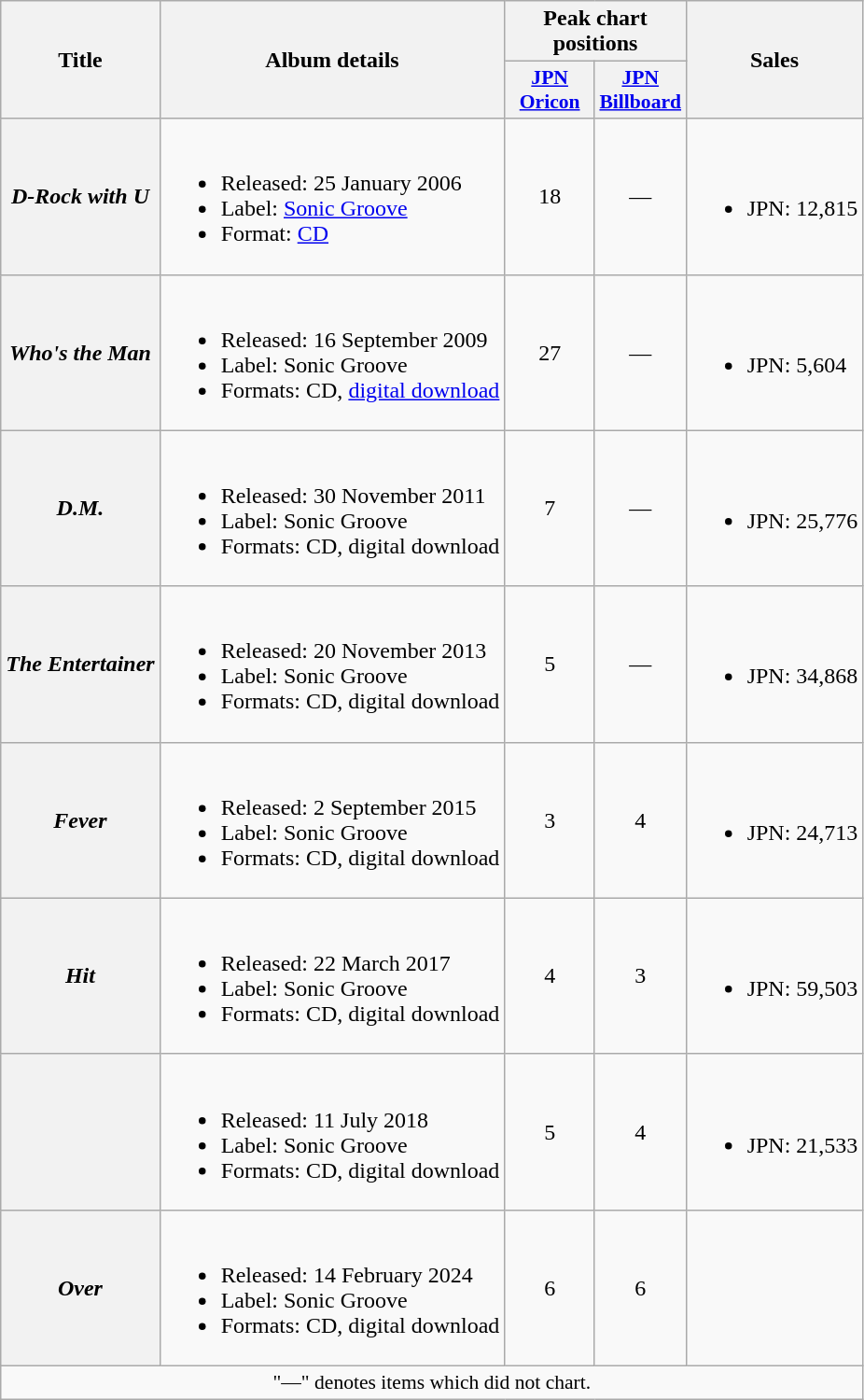<table class="wikitable plainrowheaders">
<tr>
<th scope="col" rowspan="2">Title</th>
<th scope="col" rowspan="2">Album details</th>
<th scope="col" colspan="2">Peak chart positions</th>
<th scope="col" rowspan="2">Sales</th>
</tr>
<tr>
<th scope="col" style="width:4em;font-size:90%;"><a href='#'>JPN<br>Oricon</a><br></th>
<th scope="col" style="width:4em;font-size:90%;"><a href='#'>JPN<br>Billboard</a><br></th>
</tr>
<tr>
<th scope="row"><em>D-Rock with U</em></th>
<td><br><ul><li>Released: 25 January 2006</li><li>Label: <a href='#'>Sonic Groove</a></li><li>Format: <a href='#'>CD</a></li></ul></td>
<td align="center">18</td>
<td align="center">—</td>
<td><br><ul><li>JPN: 12,815</li></ul></td>
</tr>
<tr>
<th scope="row"><em>Who's the Man</em></th>
<td><br><ul><li>Released: 16 September 2009</li><li>Label: Sonic Groove</li><li>Formats: CD, <a href='#'>digital download</a></li></ul></td>
<td align="center">27</td>
<td align="center">—</td>
<td><br><ul><li>JPN: 5,604</li></ul></td>
</tr>
<tr>
<th scope="row"><em>D.M.</em></th>
<td><br><ul><li>Released: 30 November 2011</li><li>Label: Sonic Groove</li><li>Formats: CD, digital download</li></ul></td>
<td align="center">7</td>
<td align="center">—</td>
<td><br><ul><li>JPN: 25,776</li></ul></td>
</tr>
<tr>
<th scope="row"><em>The Entertainer</em></th>
<td><br><ul><li>Released: 20 November 2013</li><li>Label: Sonic Groove</li><li>Formats: CD, digital download</li></ul></td>
<td align="center">5</td>
<td align="center">—</td>
<td><br><ul><li>JPN: 34,868</li></ul></td>
</tr>
<tr>
<th scope="row"><em>Fever</em></th>
<td><br><ul><li>Released: 2 September 2015</li><li>Label: Sonic Groove</li><li>Formats: CD, digital download</li></ul></td>
<td align="center">3</td>
<td align="center">4</td>
<td><br><ul><li>JPN: 24,713</li></ul></td>
</tr>
<tr>
<th scope="row"><em>Hit</em></th>
<td><br><ul><li>Released: 22 March 2017</li><li>Label: Sonic Groove</li><li>Formats: CD, digital download</li></ul></td>
<td align="center">4</td>
<td align="center">3</td>
<td><br><ul><li>JPN: 59,503</li></ul></td>
</tr>
<tr>
<th scope="row"></th>
<td><br><ul><li>Released: 11 July 2018</li><li>Label: Sonic Groove</li><li>Formats: CD, digital download</li></ul></td>
<td align="center">5</td>
<td align="center">4</td>
<td><br><ul><li>JPN: 21,533</li></ul></td>
</tr>
<tr>
<th scope="row"><em>Over</em></th>
<td><br><ul><li>Released: 14 February 2024</li><li>Label: Sonic Groove</li><li>Formats: CD, digital download</li></ul></td>
<td align="center">6</td>
<td align="center">6</td>
<td></td>
</tr>
<tr>
<td colspan="6" align="center" style="font-size:90%;">"—" denotes items which did not chart.</td>
</tr>
</table>
